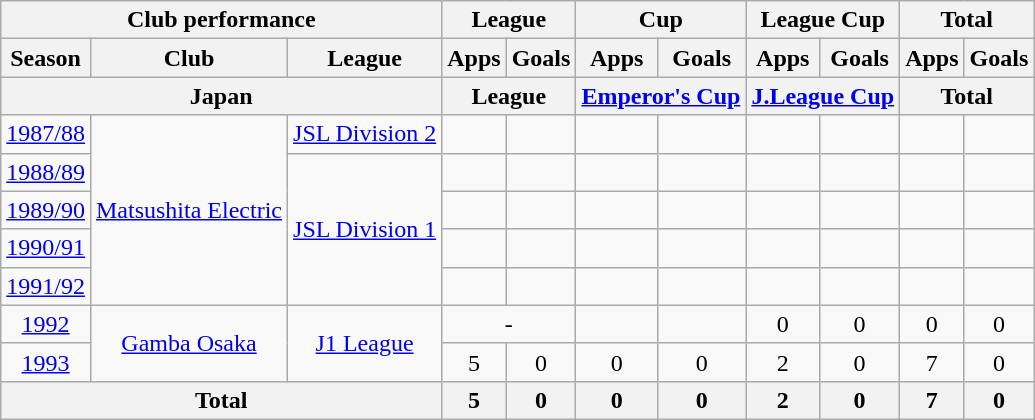<table class="wikitable" style="text-align:center;">
<tr>
<th colspan=3>Club performance</th>
<th colspan=2>League</th>
<th colspan=2>Cup</th>
<th colspan=2>League Cup</th>
<th colspan=2>Total</th>
</tr>
<tr>
<th>Season</th>
<th>Club</th>
<th>League</th>
<th>Apps</th>
<th>Goals</th>
<th>Apps</th>
<th>Goals</th>
<th>Apps</th>
<th>Goals</th>
<th>Apps</th>
<th>Goals</th>
</tr>
<tr>
<th colspan=3>Japan</th>
<th colspan=2>League</th>
<th colspan=2><a href='#'>Emperor's Cup</a></th>
<th colspan=2><a href='#'>J.League Cup</a></th>
<th colspan=2>Total</th>
</tr>
<tr>
<td><a href='#'>1987/88</a></td>
<td rowspan="5"><a href='#'>Matsushita Electric</a></td>
<td><a href='#'>JSL Division 2</a></td>
<td></td>
<td></td>
<td></td>
<td></td>
<td></td>
<td></td>
<td></td>
<td></td>
</tr>
<tr>
<td><a href='#'>1988/89</a></td>
<td rowspan="4"><a href='#'>JSL Division 1</a></td>
<td></td>
<td></td>
<td></td>
<td></td>
<td></td>
<td></td>
<td></td>
<td></td>
</tr>
<tr>
<td><a href='#'>1989/90</a></td>
<td></td>
<td></td>
<td></td>
<td></td>
<td></td>
<td></td>
<td></td>
<td></td>
</tr>
<tr>
<td><a href='#'>1990/91</a></td>
<td></td>
<td></td>
<td></td>
<td></td>
<td></td>
<td></td>
<td></td>
<td></td>
</tr>
<tr>
<td><a href='#'>1991/92</a></td>
<td></td>
<td></td>
<td></td>
<td></td>
<td></td>
<td></td>
<td></td>
<td></td>
</tr>
<tr>
<td><a href='#'>1992</a></td>
<td rowspan="2"><a href='#'>Gamba Osaka</a></td>
<td rowspan="2"><a href='#'>J1 League</a></td>
<td colspan="2">-</td>
<td></td>
<td></td>
<td>0</td>
<td>0</td>
<td>0</td>
<td>0</td>
</tr>
<tr>
<td><a href='#'>1993</a></td>
<td>5</td>
<td>0</td>
<td>0</td>
<td>0</td>
<td>2</td>
<td>0</td>
<td>7</td>
<td>0</td>
</tr>
<tr>
<th colspan=3>Total</th>
<th>5</th>
<th>0</th>
<th>0</th>
<th>0</th>
<th>2</th>
<th>0</th>
<th>7</th>
<th>0</th>
</tr>
</table>
